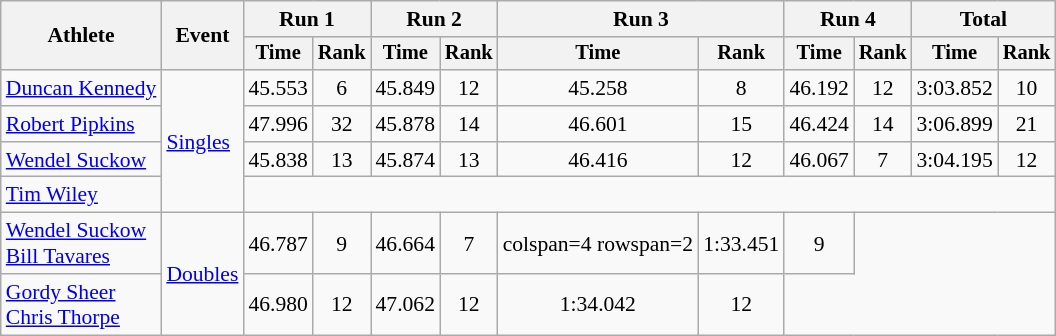<table class=wikitable style=font-size:90%;text-align:center>
<tr>
<th rowspan=2>Athlete</th>
<th rowspan=2>Event</th>
<th colspan=2>Run 1</th>
<th colspan=2>Run 2</th>
<th colspan=2>Run 3</th>
<th colspan=2>Run 4</th>
<th colspan=2>Total</th>
</tr>
<tr style=font-size:95%>
<th>Time</th>
<th>Rank</th>
<th>Time</th>
<th>Rank</th>
<th>Time</th>
<th>Rank</th>
<th>Time</th>
<th>Rank</th>
<th>Time</th>
<th>Rank</th>
</tr>
<tr>
<td align=left><a href='#'>Duncan Kennedy</a></td>
<td align=left rowspan=4><a href='#'>Singles</a></td>
<td>45.553</td>
<td>6</td>
<td>45.849</td>
<td>12</td>
<td>45.258</td>
<td>8</td>
<td>46.192</td>
<td>12</td>
<td>3:03.852</td>
<td>10</td>
</tr>
<tr>
<td align=left><a href='#'>Robert Pipkins</a></td>
<td>47.996</td>
<td>32</td>
<td>45.878</td>
<td>14</td>
<td>46.601</td>
<td>15</td>
<td>46.424</td>
<td>14</td>
<td>3:06.899</td>
<td>21</td>
</tr>
<tr>
<td align=left><a href='#'>Wendel Suckow</a></td>
<td>45.838</td>
<td>13</td>
<td>45.874</td>
<td>13</td>
<td>46.416</td>
<td>12</td>
<td>46.067</td>
<td>7</td>
<td>3:04.195</td>
<td>12</td>
</tr>
<tr>
<td align=left><a href='#'>Tim Wiley</a></td>
<td colspan=10></td>
</tr>
<tr>
<td align=left><a href='#'>Wendel Suckow</a><br><a href='#'>Bill Tavares</a></td>
<td align=left rowspan=2><a href='#'>Doubles</a></td>
<td>46.787</td>
<td>9</td>
<td>46.664</td>
<td>7</td>
<td>colspan=4 rowspan=2 </td>
<td>1:33.451</td>
<td>9</td>
</tr>
<tr>
<td align=left><a href='#'>Gordy Sheer</a><br><a href='#'>Chris Thorpe</a></td>
<td>46.980</td>
<td>12</td>
<td>47.062</td>
<td>12</td>
<td>1:34.042</td>
<td>12</td>
</tr>
</table>
